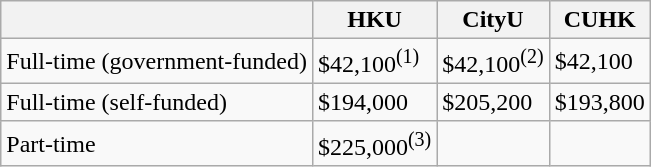<table class="wikitable">
<tr>
<th></th>
<th>HKU</th>
<th>CityU</th>
<th>CUHK</th>
</tr>
<tr>
<td>Full-time (government-funded)</td>
<td>$42,100<sup>(1)</sup></td>
<td>$42,100<sup>(2)</sup></td>
<td>$42,100</td>
</tr>
<tr>
<td>Full-time (self-funded)</td>
<td>$194,000</td>
<td>$205,200</td>
<td>$193,800</td>
</tr>
<tr>
<td>Part-time</td>
<td>$225,000<sup>(3)</sup></td>
<td></td>
<td></td>
</tr>
</table>
